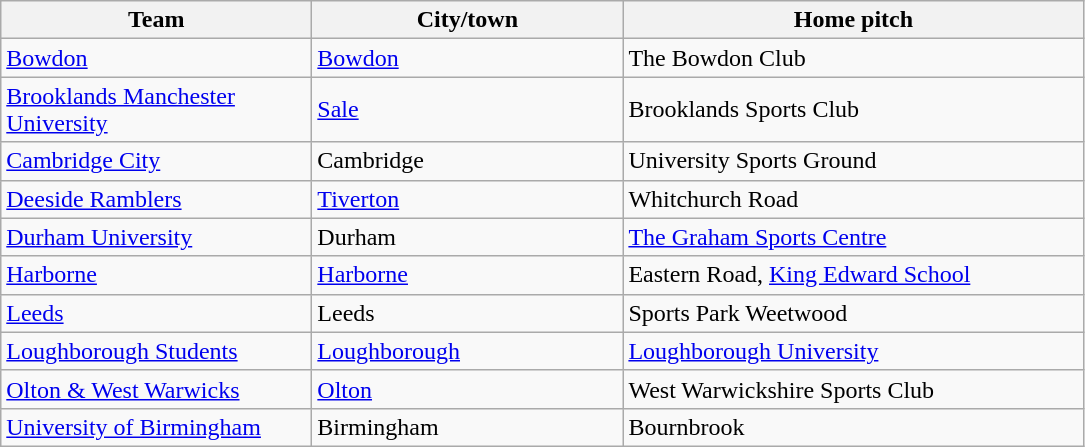<table class="wikitable sortable">
<tr>
<th width=200>Team</th>
<th width=200>City/town</th>
<th width=300>Home pitch</th>
</tr>
<tr>
<td><a href='#'>Bowdon</a></td>
<td><a href='#'>Bowdon</a></td>
<td>The Bowdon Club</td>
</tr>
<tr>
<td><a href='#'>Brooklands Manchester University</a></td>
<td><a href='#'>Sale</a></td>
<td>Brooklands Sports Club</td>
</tr>
<tr>
<td><a href='#'>Cambridge City</a></td>
<td>Cambridge</td>
<td>University Sports Ground</td>
</tr>
<tr>
<td><a href='#'>Deeside Ramblers</a></td>
<td><a href='#'>Tiverton</a></td>
<td>Whitchurch Road</td>
</tr>
<tr>
<td><a href='#'>Durham University</a></td>
<td>Durham</td>
<td><a href='#'>The Graham Sports Centre</a></td>
</tr>
<tr>
<td><a href='#'>Harborne</a></td>
<td><a href='#'>Harborne</a></td>
<td>Eastern Road, <a href='#'>King Edward School</a></td>
</tr>
<tr>
<td><a href='#'>Leeds</a></td>
<td>Leeds</td>
<td>Sports Park Weetwood</td>
</tr>
<tr>
<td><a href='#'>Loughborough Students</a></td>
<td><a href='#'>Loughborough</a></td>
<td><a href='#'>Loughborough University</a></td>
</tr>
<tr>
<td><a href='#'>Olton & West Warwicks</a></td>
<td><a href='#'>Olton</a></td>
<td>West Warwickshire Sports Club</td>
</tr>
<tr>
<td><a href='#'>University of Birmingham</a></td>
<td>Birmingham</td>
<td>Bournbrook</td>
</tr>
</table>
